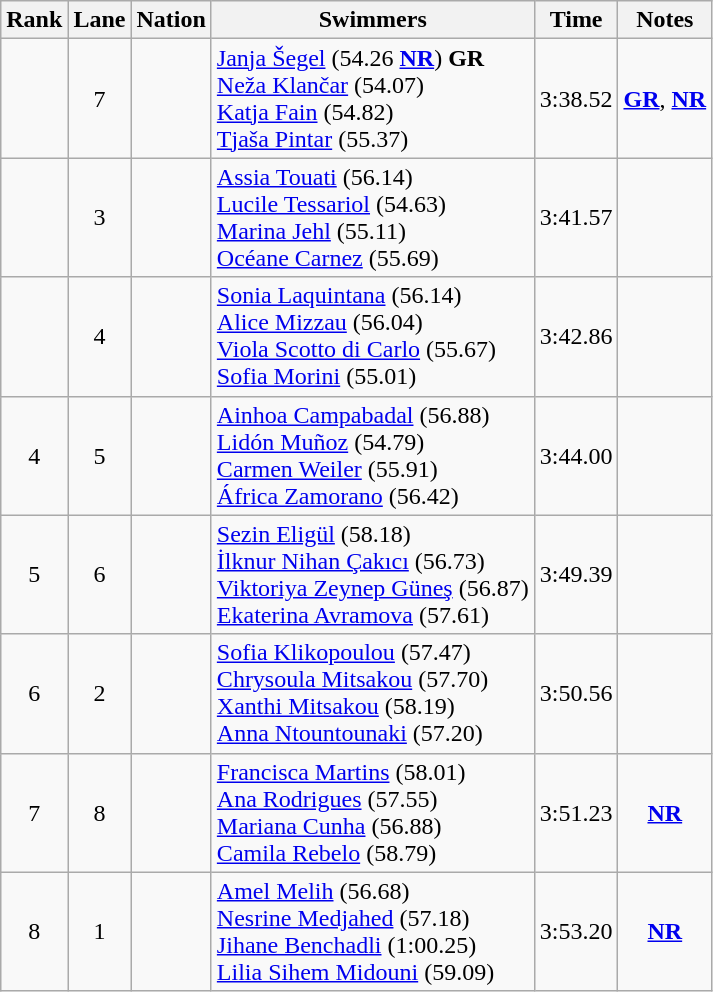<table class="wikitable sortable" style="text-align:center">
<tr>
<th>Rank</th>
<th>Lane</th>
<th>Nation</th>
<th>Swimmers</th>
<th>Time</th>
<th>Notes</th>
</tr>
<tr>
<td></td>
<td>7</td>
<td align=left></td>
<td align=left><a href='#'>Janja Šegel</a> (54.26 <strong><a href='#'>NR</a></strong>) <strong>GR</strong><br><a href='#'>Neža Klančar</a> (54.07)<br><a href='#'>Katja Fain</a> (54.82)<br><a href='#'>Tjaša Pintar</a> (55.37)</td>
<td>3:38.52</td>
<td><strong><a href='#'>GR</a></strong>, <strong><a href='#'>NR</a></strong></td>
</tr>
<tr>
<td></td>
<td>3</td>
<td align=left></td>
<td align=left><a href='#'>Assia Touati</a> (56.14)<br><a href='#'>Lucile Tessariol</a> (54.63)<br><a href='#'>Marina Jehl</a> (55.11)<br><a href='#'>Océane Carnez</a> (55.69)</td>
<td>3:41.57</td>
<td></td>
</tr>
<tr>
<td></td>
<td>4</td>
<td align=left></td>
<td align=left><a href='#'>Sonia Laquintana</a> (56.14)<br><a href='#'>Alice Mizzau</a> (56.04)<br><a href='#'>Viola Scotto di Carlo</a> (55.67)<br><a href='#'>Sofia Morini</a> (55.01)</td>
<td>3:42.86</td>
<td></td>
</tr>
<tr>
<td>4</td>
<td>5</td>
<td align=left></td>
<td align=left><a href='#'>Ainhoa Campabadal</a> (56.88)<br><a href='#'>Lidón Muñoz</a> (54.79)<br><a href='#'>Carmen Weiler</a> (55.91)<br><a href='#'>África Zamorano</a> (56.42)</td>
<td>3:44.00</td>
<td></td>
</tr>
<tr>
<td>5</td>
<td>6</td>
<td align=left></td>
<td align=left><a href='#'>Sezin Eligül</a> (58.18)<br><a href='#'>İlknur Nihan Çakıcı</a> (56.73)<br><a href='#'>Viktoriya Zeynep Güneş</a> (56.87)<br><a href='#'>Ekaterina Avramova</a> (57.61)</td>
<td>3:49.39</td>
<td></td>
</tr>
<tr>
<td>6</td>
<td>2</td>
<td align=left></td>
<td align=left><a href='#'>Sofia Klikopoulou</a> (57.47)<br><a href='#'>Chrysoula Mitsakou</a> (57.70)<br><a href='#'>Xanthi Mitsakou</a> (58.19)<br><a href='#'>Anna Ntountounaki</a> (57.20)</td>
<td>3:50.56</td>
<td></td>
</tr>
<tr>
<td>7</td>
<td>8</td>
<td align=left></td>
<td align=left><a href='#'>Francisca Martins</a> (58.01)<br><a href='#'>Ana Rodrigues</a> (57.55)<br><a href='#'>Mariana Cunha</a> (56.88)<br><a href='#'>Camila Rebelo</a> (58.79)</td>
<td>3:51.23</td>
<td><strong><a href='#'>NR</a></strong></td>
</tr>
<tr>
<td>8</td>
<td>1</td>
<td align=left></td>
<td align=left><a href='#'>Amel Melih</a> (56.68)<br><a href='#'>Nesrine Medjahed</a> (57.18)<br><a href='#'>Jihane Benchadli</a> (1:00.25)<br><a href='#'>Lilia Sihem Midouni</a> (59.09)</td>
<td>3:53.20</td>
<td><strong><a href='#'>NR</a></strong></td>
</tr>
</table>
